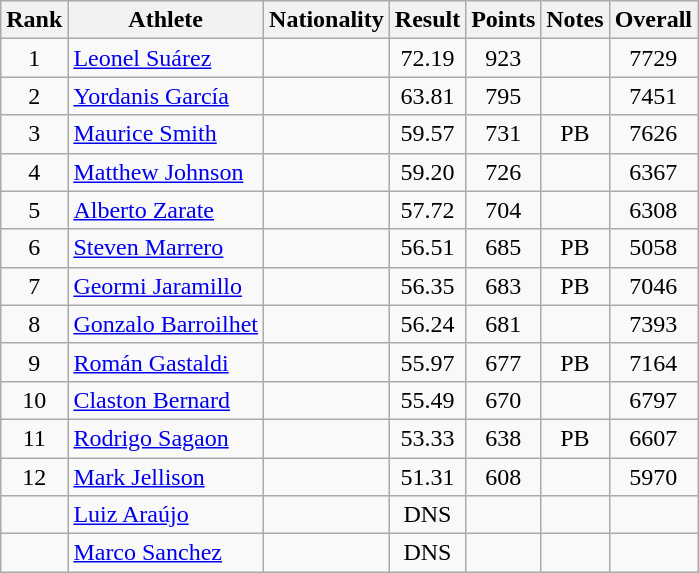<table class="wikitable sortable" style="text-align:center">
<tr>
<th>Rank</th>
<th>Athlete</th>
<th>Nationality</th>
<th>Result</th>
<th>Points</th>
<th>Notes</th>
<th>Overall</th>
</tr>
<tr>
<td>1</td>
<td align=left><a href='#'>Leonel Suárez</a></td>
<td align=left></td>
<td>72.19</td>
<td>923</td>
<td></td>
<td>7729</td>
</tr>
<tr>
<td>2</td>
<td align=left><a href='#'>Yordanis García</a></td>
<td align=left></td>
<td>63.81</td>
<td>795</td>
<td></td>
<td>7451</td>
</tr>
<tr>
<td>3</td>
<td align=left><a href='#'>Maurice Smith</a></td>
<td align=left></td>
<td>59.57</td>
<td>731</td>
<td>PB</td>
<td>7626</td>
</tr>
<tr>
<td>4</td>
<td align=left><a href='#'>Matthew Johnson</a></td>
<td align=left></td>
<td>59.20</td>
<td>726</td>
<td></td>
<td>6367</td>
</tr>
<tr>
<td>5</td>
<td align=left><a href='#'>Alberto Zarate</a></td>
<td align=left></td>
<td>57.72</td>
<td>704</td>
<td></td>
<td>6308</td>
</tr>
<tr>
<td>6</td>
<td align=left><a href='#'>Steven Marrero</a></td>
<td align=left></td>
<td>56.51</td>
<td>685</td>
<td>PB</td>
<td>5058</td>
</tr>
<tr>
<td>7</td>
<td align=left><a href='#'>Geormi Jaramillo</a></td>
<td align=left></td>
<td>56.35</td>
<td>683</td>
<td>PB</td>
<td>7046</td>
</tr>
<tr>
<td>8</td>
<td align=left><a href='#'>Gonzalo Barroilhet</a></td>
<td align=left></td>
<td>56.24</td>
<td>681</td>
<td></td>
<td>7393</td>
</tr>
<tr>
<td>9</td>
<td align=left><a href='#'>Román Gastaldi</a></td>
<td align=left></td>
<td>55.97</td>
<td>677</td>
<td>PB</td>
<td>7164</td>
</tr>
<tr>
<td>10</td>
<td align=left><a href='#'>Claston Bernard</a></td>
<td align=left></td>
<td>55.49</td>
<td>670</td>
<td></td>
<td>6797</td>
</tr>
<tr>
<td>11</td>
<td align=left><a href='#'>Rodrigo Sagaon</a></td>
<td align=left></td>
<td>53.33</td>
<td>638</td>
<td>PB</td>
<td>6607</td>
</tr>
<tr>
<td>12</td>
<td align=left><a href='#'>Mark Jellison</a></td>
<td align=left></td>
<td>51.31</td>
<td>608</td>
<td></td>
<td>5970</td>
</tr>
<tr>
<td></td>
<td align=left><a href='#'>Luiz Araújo</a></td>
<td align=left></td>
<td>DNS</td>
<td></td>
<td></td>
<td></td>
</tr>
<tr>
<td></td>
<td align=left><a href='#'>Marco Sanchez</a></td>
<td align=left></td>
<td>DNS</td>
<td></td>
<td></td>
<td></td>
</tr>
</table>
